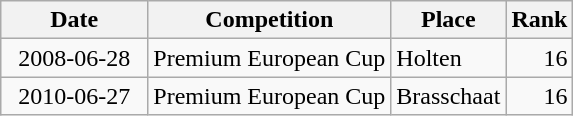<table class="wikitable sortable">
<tr>
<th>Date</th>
<th>Competition</th>
<th>Place</th>
<th>Rank</th>
</tr>
<tr>
<td style="text-align:right">  2008-06-28  </td>
<td>Premium European Cup</td>
<td>Holten</td>
<td style="text-align:right">16</td>
</tr>
<tr>
<td style="text-align:right">  2010-06-27  </td>
<td>Premium European Cup</td>
<td>Brasschaat</td>
<td style="text-align:right">16</td>
</tr>
</table>
